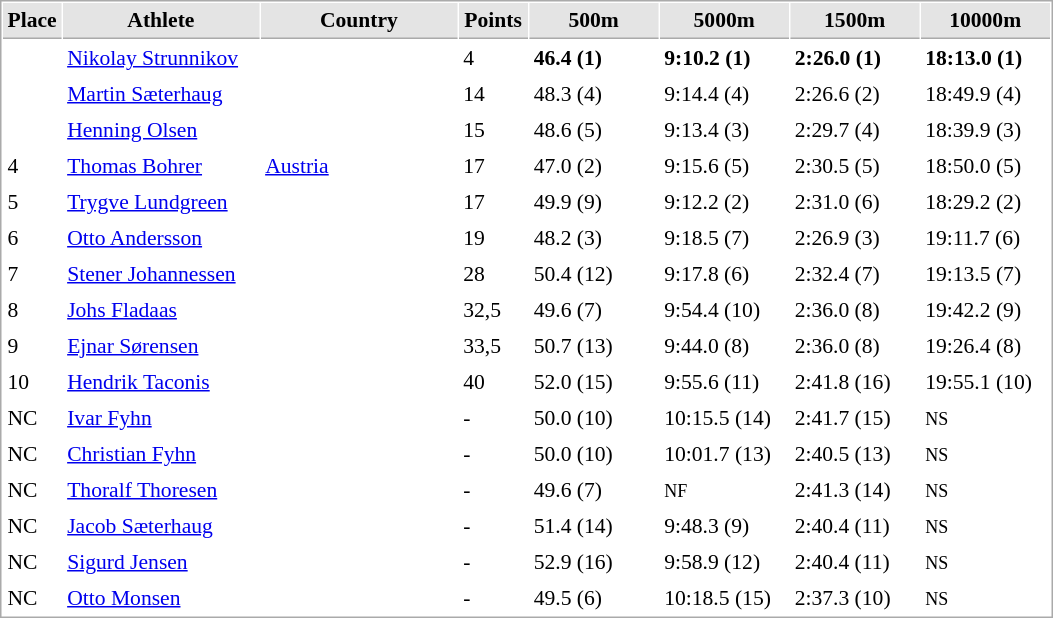<table cellspacing="1" cellpadding="3" style="border:1px solid #AAAAAA;font-size:90%">
<tr bgcolor="#E4E4E4">
<th style="border-bottom:1px solid #AAAAAA" width=15>Place</th>
<th style="border-bottom:1px solid #AAAAAA" width=125>Athlete</th>
<th style="border-bottom:1px solid #AAAAAA" width=125>Country</th>
<th style="border-bottom:1px solid #AAAAAA" width=40>Points</th>
<th style="border-bottom:1px solid #AAAAAA" width=80>500m</th>
<th style="border-bottom:1px solid #AAAAAA" width=80>5000m</th>
<th style="border-bottom:1px solid #AAAAAA" width=80>1500m</th>
<th style="border-bottom:1px solid #AAAAAA" width=80>10000m</th>
</tr>
<tr>
<td></td>
<td><a href='#'>Nikolay Strunnikov</a></td>
<td></td>
<td>4</td>
<td><strong>46.4 (1)</strong></td>
<td><strong>9:10.2 (1)</strong></td>
<td><strong>2:26.0 (1)</strong></td>
<td><strong>18:13.0 (1)</strong></td>
</tr>
<tr>
<td></td>
<td><a href='#'>Martin Sæterhaug</a></td>
<td></td>
<td>14</td>
<td>48.3 (4)</td>
<td>9:14.4 (4)</td>
<td>2:26.6 (2)</td>
<td>18:49.9 (4)</td>
</tr>
<tr>
<td></td>
<td><a href='#'>Henning Olsen</a></td>
<td></td>
<td>15</td>
<td>48.6 (5)</td>
<td>9:13.4 (3)</td>
<td>2:29.7 (4)</td>
<td>18:39.9 (3)</td>
</tr>
<tr>
<td>4</td>
<td><a href='#'>Thomas Bohrer</a></td>
<td> <a href='#'>Austria</a></td>
<td>17</td>
<td>47.0 (2)</td>
<td>9:15.6 (5)</td>
<td>2:30.5 (5)</td>
<td>18:50.0 (5)</td>
</tr>
<tr>
<td>5</td>
<td><a href='#'>Trygve Lundgreen</a></td>
<td></td>
<td>17</td>
<td>49.9 (9)</td>
<td>9:12.2 (2)</td>
<td>2:31.0 (6)</td>
<td>18:29.2 (2)</td>
</tr>
<tr>
<td>6</td>
<td><a href='#'>Otto Andersson</a></td>
<td></td>
<td>19</td>
<td>48.2 (3)</td>
<td>9:18.5 (7)</td>
<td>2:26.9 (3)</td>
<td>19:11.7 (6)</td>
</tr>
<tr>
<td>7</td>
<td><a href='#'>Stener Johannessen</a></td>
<td></td>
<td>28</td>
<td>50.4 (12)</td>
<td>9:17.8 (6)</td>
<td>2:32.4 (7)</td>
<td>19:13.5 (7)</td>
</tr>
<tr>
<td>8</td>
<td><a href='#'>Johs Fladaas</a></td>
<td></td>
<td>32,5</td>
<td>49.6 (7)</td>
<td>9:54.4 (10)</td>
<td>2:36.0 (8)</td>
<td>19:42.2 (9)</td>
</tr>
<tr>
<td>9</td>
<td><a href='#'>Ejnar Sørensen</a></td>
<td></td>
<td>33,5</td>
<td>50.7 (13)</td>
<td>9:44.0 (8)</td>
<td>2:36.0 (8)</td>
<td>19:26.4 (8)</td>
</tr>
<tr>
<td>10</td>
<td><a href='#'>Hendrik Taconis</a></td>
<td></td>
<td>40</td>
<td>52.0 (15)</td>
<td>9:55.6 (11)</td>
<td>2:41.8 (16)</td>
<td>19:55.1 (10)</td>
</tr>
<tr>
<td>NC</td>
<td><a href='#'>Ivar Fyhn</a></td>
<td></td>
<td>-</td>
<td>50.0 (10)</td>
<td>10:15.5 (14)</td>
<td>2:41.7 (15)</td>
<td><small>NS</small></td>
</tr>
<tr>
<td>NC</td>
<td><a href='#'>Christian Fyhn</a></td>
<td></td>
<td>-</td>
<td>50.0 (10)</td>
<td>10:01.7 (13)</td>
<td>2:40.5 (13)</td>
<td><small>NS</small></td>
</tr>
<tr>
<td>NC</td>
<td><a href='#'>Thoralf Thoresen</a></td>
<td></td>
<td>-</td>
<td>49.6 (7)</td>
<td><small>NF</small></td>
<td>2:41.3 (14)</td>
<td><small>NS</small></td>
</tr>
<tr>
<td>NC</td>
<td><a href='#'>Jacob Sæterhaug</a></td>
<td></td>
<td>-</td>
<td>51.4 (14)</td>
<td>9:48.3 (9)</td>
<td>2:40.4 (11)</td>
<td><small>NS</small></td>
</tr>
<tr>
<td>NC</td>
<td><a href='#'>Sigurd Jensen</a></td>
<td></td>
<td>-</td>
<td>52.9 (16)</td>
<td>9:58.9 (12)</td>
<td>2:40.4 (11)</td>
<td><small>NS</small></td>
</tr>
<tr>
<td>NC</td>
<td><a href='#'>Otto Monsen</a></td>
<td></td>
<td>-</td>
<td>49.5 (6)</td>
<td>10:18.5 (15)</td>
<td>2:37.3 (10)</td>
<td><small>NS</small></td>
</tr>
</table>
